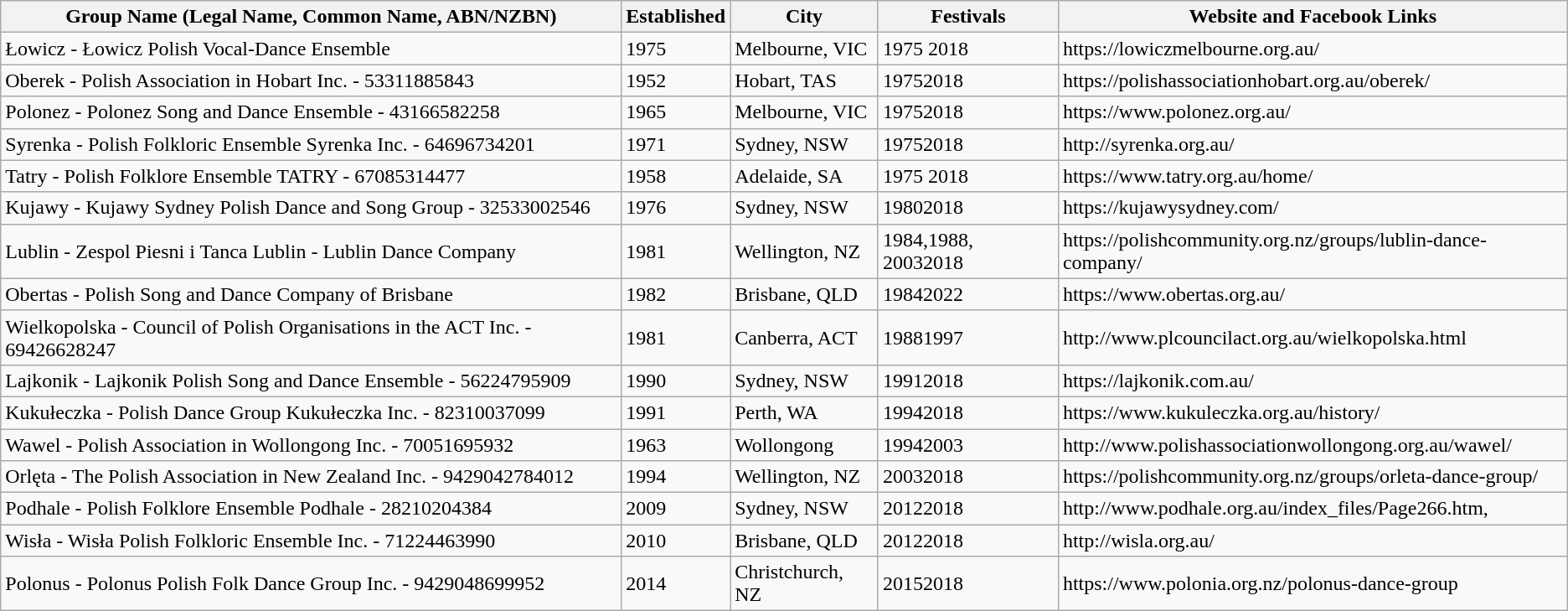<table class ="wikitable">
<tr>
<th>Group Name (Legal Name, Common Name, ABN/NZBN)</th>
<th>Established</th>
<th>City</th>
<th>Festivals</th>
<th>Website and Facebook Links</th>
</tr>
<tr>
<td>Łowicz - Łowicz Polish Vocal-Dance Ensemble</td>
<td>1975</td>
<td>Melbourne, VIC</td>
<td>1975 2018</td>
<td>https://lowiczmelbourne.org.au/</td>
</tr>
<tr>
<td>Oberek - Polish Association in Hobart Inc. - 53311885843</td>
<td>1952</td>
<td>Hobart, TAS</td>
<td>19752018</td>
<td>https://polishassociationhobart.org.au/oberek/</td>
</tr>
<tr>
<td>Polonez - Polonez Song and Dance Ensemble - 43166582258</td>
<td>1965</td>
<td>Melbourne, VIC</td>
<td>19752018</td>
<td>https://www.polonez.org.au/</td>
</tr>
<tr>
<td>Syrenka - Polish Folkloric Ensemble Syrenka Inc. - 64696734201</td>
<td>1971</td>
<td>Sydney, NSW</td>
<td>19752018</td>
<td>http://syrenka.org.au/</td>
</tr>
<tr>
<td>Tatry - Polish Folklore Ensemble TATRY - 67085314477</td>
<td>1958</td>
<td>Adelaide, SA</td>
<td>1975 2018</td>
<td>https://www.tatry.org.au/home/</td>
</tr>
<tr>
<td>Kujawy - Kujawy Sydney Polish Dance and Song Group - 32533002546</td>
<td>1976</td>
<td>Sydney, NSW</td>
<td>19802018</td>
<td>https://kujawysydney.com/</td>
</tr>
<tr>
<td>Lublin - Zespol Piesni i Tanca Lublin - Lublin Dance Company</td>
<td>1981</td>
<td>Wellington, NZ</td>
<td>1984,1988, 20032018</td>
<td>https://polishcommunity.org.nz/groups/lublin-dance-company/</td>
</tr>
<tr>
<td>Obertas - Polish Song and Dance Company of Brisbane</td>
<td>1982</td>
<td>Brisbane, QLD</td>
<td>19842022</td>
<td>https://www.obertas.org.au/</td>
</tr>
<tr>
<td>Wielkopolska - Council of Polish Organisations in the ACT Inc. - 69426628247</td>
<td>1981</td>
<td>Canberra, ACT</td>
<td>19881997</td>
<td>http://www.plcouncilact.org.au/wielkopolska.html</td>
</tr>
<tr>
<td>Lajkonik - Lajkonik Polish Song and Dance Ensemble - 56224795909</td>
<td>1990</td>
<td>Sydney, NSW</td>
<td>19912018</td>
<td>https://lajkonik.com.au/</td>
</tr>
<tr>
<td>Kukułeczka - Polish Dance Group Kukułeczka Inc. - 82310037099</td>
<td>1991</td>
<td>Perth, WA</td>
<td>19942018</td>
<td>https://www.kukuleczka.org.au/history/</td>
</tr>
<tr>
<td>Wawel - Polish Association in Wollongong Inc. - 70051695932</td>
<td>1963</td>
<td>Wollongong</td>
<td>19942003</td>
<td>http://www.polishassociationwollongong.org.au/wawel/</td>
</tr>
<tr>
<td>Orlęta - The Polish Association in New Zealand Inc. - 9429042784012</td>
<td>1994</td>
<td>Wellington, NZ</td>
<td>20032018</td>
<td>https://polishcommunity.org.nz/groups/orleta-dance-group/</td>
</tr>
<tr>
<td>Podhale - Polish Folklore Ensemble Podhale - 28210204384</td>
<td>2009</td>
<td>Sydney, NSW</td>
<td>20122018</td>
<td>http://www.podhale.org.au/index_files/Page266.htm,</td>
</tr>
<tr>
<td>Wisła - Wisła Polish Folkloric Ensemble Inc. - 71224463990</td>
<td>2010</td>
<td>Brisbane, QLD</td>
<td>20122018</td>
<td>http://wisla.org.au/</td>
</tr>
<tr>
<td>Polonus - Polonus Polish Folk Dance Group Inc. - 9429048699952</td>
<td>2014</td>
<td>Christchurch, NZ</td>
<td>20152018</td>
<td>https://www.polonia.org.nz/polonus-dance-group</td>
</tr>
</table>
